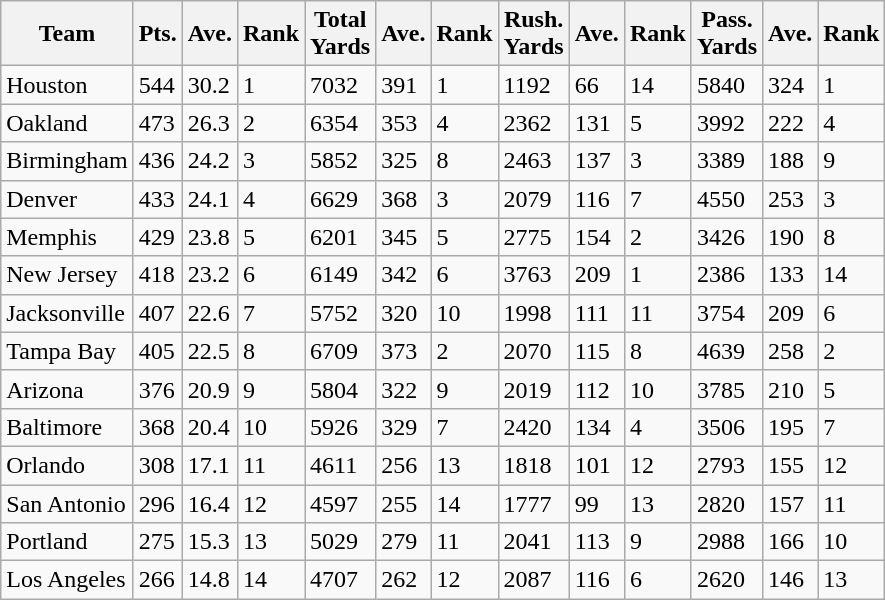<table class="wikitable sortable">
<tr>
<th>Team</th>
<th>Pts.</th>
<th>Ave.</th>
<th>Rank</th>
<th>Total<br>Yards</th>
<th>Ave.</th>
<th>Rank</th>
<th>Rush.<br>Yards</th>
<th>Ave.</th>
<th>Rank</th>
<th>Pass.<br>Yards</th>
<th>Ave.</th>
<th>Rank</th>
</tr>
<tr>
<td>Houston</td>
<td>544</td>
<td>30.2</td>
<td>1</td>
<td>7032</td>
<td>391</td>
<td>1</td>
<td>1192</td>
<td>66</td>
<td>14</td>
<td>5840</td>
<td>324</td>
<td>1</td>
</tr>
<tr>
<td>Oakland</td>
<td>473</td>
<td>26.3</td>
<td>2</td>
<td>6354</td>
<td>353</td>
<td>4</td>
<td>2362</td>
<td>131</td>
<td>5</td>
<td>3992</td>
<td>222</td>
<td>4</td>
</tr>
<tr>
<td>Birmingham</td>
<td>436</td>
<td>24.2</td>
<td>3</td>
<td>5852</td>
<td>325</td>
<td>8</td>
<td>2463</td>
<td>137</td>
<td>3</td>
<td>3389</td>
<td>188</td>
<td>9</td>
</tr>
<tr>
<td>Denver</td>
<td>433</td>
<td>24.1</td>
<td>4</td>
<td>6629</td>
<td>368</td>
<td>3</td>
<td>2079</td>
<td>116</td>
<td>7</td>
<td>4550</td>
<td>253</td>
<td>3</td>
</tr>
<tr>
<td>Memphis</td>
<td>429</td>
<td>23.8</td>
<td>5</td>
<td>6201</td>
<td>345</td>
<td>5</td>
<td>2775</td>
<td>154</td>
<td>2</td>
<td>3426</td>
<td>190</td>
<td>8</td>
</tr>
<tr>
<td>New Jersey</td>
<td>418</td>
<td>23.2</td>
<td>6</td>
<td>6149</td>
<td>342</td>
<td>6</td>
<td>3763</td>
<td>209</td>
<td>1</td>
<td>2386</td>
<td>133</td>
<td>14</td>
</tr>
<tr>
<td>Jacksonville</td>
<td>407</td>
<td>22.6</td>
<td>7</td>
<td>5752</td>
<td>320</td>
<td>10</td>
<td>1998</td>
<td>111</td>
<td>11</td>
<td>3754</td>
<td>209</td>
<td>6</td>
</tr>
<tr>
<td>Tampa Bay</td>
<td>405</td>
<td>22.5</td>
<td>8</td>
<td>6709</td>
<td>373</td>
<td>2</td>
<td>2070</td>
<td>115</td>
<td>8</td>
<td>4639</td>
<td>258</td>
<td>2</td>
</tr>
<tr>
<td>Arizona</td>
<td>376</td>
<td>20.9</td>
<td>9</td>
<td>5804</td>
<td>322</td>
<td>9</td>
<td>2019</td>
<td>112</td>
<td>10</td>
<td>3785</td>
<td>210</td>
<td>5</td>
</tr>
<tr>
<td>Baltimore</td>
<td>368</td>
<td>20.4</td>
<td>10</td>
<td>5926</td>
<td>329</td>
<td>7</td>
<td>2420</td>
<td>134</td>
<td>4</td>
<td>3506</td>
<td>195</td>
<td>7</td>
</tr>
<tr>
<td>Orlando</td>
<td>308</td>
<td>17.1</td>
<td>11</td>
<td>4611</td>
<td>256</td>
<td>13</td>
<td>1818</td>
<td>101</td>
<td>12</td>
<td>2793</td>
<td>155</td>
<td>12</td>
</tr>
<tr>
<td>San Antonio</td>
<td>296</td>
<td>16.4</td>
<td>12</td>
<td>4597</td>
<td>255</td>
<td>14</td>
<td>1777</td>
<td>99</td>
<td>13</td>
<td>2820</td>
<td>157</td>
<td>11</td>
</tr>
<tr>
<td>Portland</td>
<td>275</td>
<td>15.3</td>
<td>13</td>
<td>5029</td>
<td>279</td>
<td>11</td>
<td>2041</td>
<td>113</td>
<td>9</td>
<td>2988</td>
<td>166</td>
<td>10</td>
</tr>
<tr>
<td>Los Angeles</td>
<td>266</td>
<td>14.8</td>
<td>14</td>
<td>4707</td>
<td>262</td>
<td>12</td>
<td>2087</td>
<td>116</td>
<td>6</td>
<td>2620</td>
<td>146</td>
<td>13</td>
</tr>
</table>
